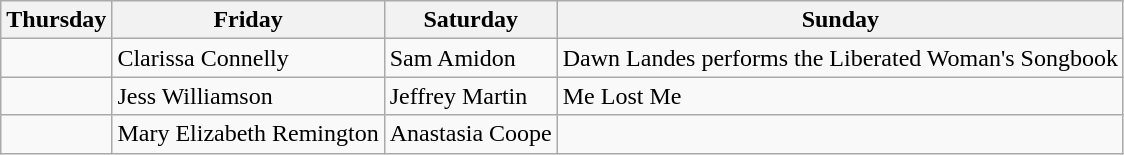<table class="wikitable">
<tr>
<th>Thursday</th>
<th>Friday</th>
<th>Saturday</th>
<th>Sunday</th>
</tr>
<tr>
<td></td>
<td>Clarissa Connelly</td>
<td>Sam Amidon</td>
<td>Dawn Landes performs the Liberated Woman's Songbook</td>
</tr>
<tr>
<td></td>
<td>Jess Williamson</td>
<td>Jeffrey Martin</td>
<td>Me Lost Me</td>
</tr>
<tr>
<td></td>
<td>Mary Elizabeth Remington</td>
<td>Anastasia Coope</td>
<td></td>
</tr>
</table>
